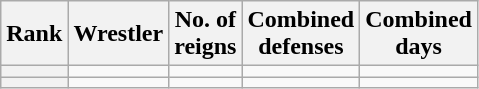<table class="wikitable sortable" style="text-align:center;">
<tr>
<th>Rank</th>
<th>Wrestler</th>
<th>No. of<br>reigns</th>
<th>Combined<br>defenses</th>
<th>Combined<br>days</th>
</tr>
<tr>
<th></th>
<td></td>
<td></td>
<td></td>
<td></td>
</tr>
<tr>
<th></th>
<td></td>
<td></td>
<td></td>
<td></td>
</tr>
</table>
